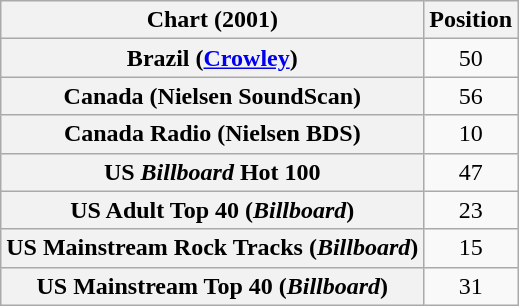<table class="wikitable sortable plainrowheaders" style="text-align:center">
<tr>
<th scope="col">Chart (2001)</th>
<th scope="col">Position</th>
</tr>
<tr>
<th scope="row">Brazil (<a href='#'>Crowley</a>)</th>
<td>50</td>
</tr>
<tr>
<th scope="row">Canada (Nielsen SoundScan)</th>
<td>56</td>
</tr>
<tr>
<th scope="row">Canada Radio (Nielsen BDS)</th>
<td>10</td>
</tr>
<tr>
<th scope="row">US <em>Billboard</em> Hot 100</th>
<td>47</td>
</tr>
<tr>
<th scope="row">US Adult Top 40 (<em>Billboard</em>)</th>
<td>23</td>
</tr>
<tr>
<th scope="row">US Mainstream Rock Tracks (<em>Billboard</em>)</th>
<td>15</td>
</tr>
<tr>
<th scope="row">US Mainstream Top 40 (<em>Billboard</em>)</th>
<td>31</td>
</tr>
</table>
